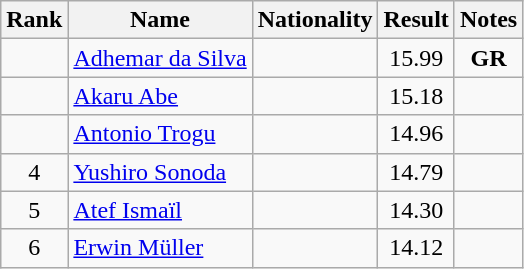<table class="wikitable sortable" style="text-align:center">
<tr>
<th>Rank</th>
<th>Name</th>
<th>Nationality</th>
<th>Result</th>
<th>Notes</th>
</tr>
<tr>
<td></td>
<td align=left><a href='#'>Adhemar da Silva</a></td>
<td align=left></td>
<td>15.99</td>
<td><strong>GR</strong></td>
</tr>
<tr>
<td></td>
<td align=left><a href='#'>Akaru Abe</a></td>
<td align=left></td>
<td>15.18</td>
<td></td>
</tr>
<tr>
<td></td>
<td align=left><a href='#'>Antonio Trogu</a></td>
<td align=left></td>
<td>14.96</td>
<td></td>
</tr>
<tr>
<td>4</td>
<td align=left><a href='#'>Yushiro Sonoda</a></td>
<td align=left></td>
<td>14.79</td>
<td></td>
</tr>
<tr>
<td>5</td>
<td align=left><a href='#'>Atef Ismaïl</a></td>
<td align=left></td>
<td>14.30</td>
<td></td>
</tr>
<tr>
<td>6</td>
<td align=left><a href='#'>Erwin Müller</a></td>
<td align=left></td>
<td>14.12</td>
<td></td>
</tr>
</table>
